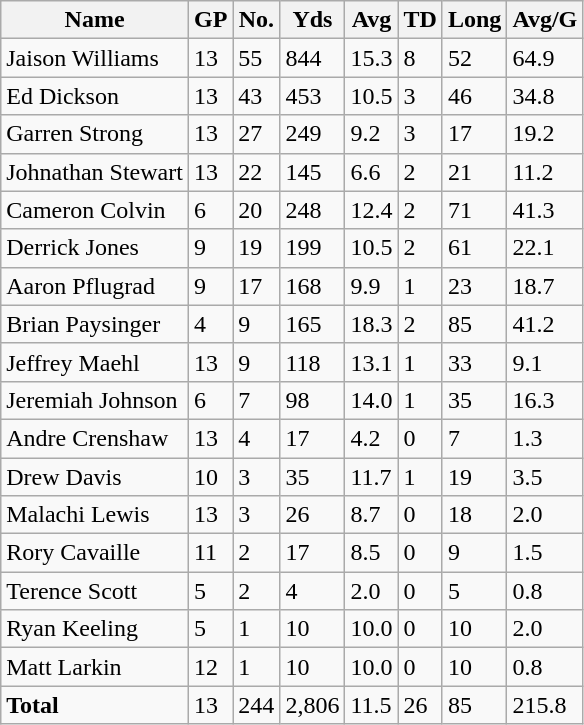<table class="wikitable" style="white-space:nowrap;">
<tr>
<th>Name</th>
<th>GP</th>
<th>No.</th>
<th>Yds</th>
<th>Avg</th>
<th>TD</th>
<th>Long</th>
<th>Avg/G</th>
</tr>
<tr>
<td>Jaison Williams</td>
<td>13</td>
<td>55</td>
<td>844</td>
<td>15.3</td>
<td>8</td>
<td>52</td>
<td>64.9</td>
</tr>
<tr>
<td>Ed Dickson</td>
<td>13</td>
<td>43</td>
<td>453</td>
<td>10.5</td>
<td>3</td>
<td>46</td>
<td>34.8</td>
</tr>
<tr>
<td>Garren Strong</td>
<td>13</td>
<td>27</td>
<td>249</td>
<td>9.2</td>
<td>3</td>
<td>17</td>
<td>19.2</td>
</tr>
<tr>
<td>Johnathan Stewart</td>
<td>13</td>
<td>22</td>
<td>145</td>
<td>6.6</td>
<td>2</td>
<td>21</td>
<td>11.2</td>
</tr>
<tr>
<td>Cameron Colvin</td>
<td>6</td>
<td>20</td>
<td>248</td>
<td>12.4</td>
<td>2</td>
<td>71</td>
<td>41.3</td>
</tr>
<tr>
<td>Derrick Jones</td>
<td>9</td>
<td>19</td>
<td>199</td>
<td>10.5</td>
<td>2</td>
<td>61</td>
<td>22.1</td>
</tr>
<tr>
<td>Aaron Pflugrad</td>
<td>9</td>
<td>17</td>
<td>168</td>
<td>9.9</td>
<td>1</td>
<td>23</td>
<td>18.7</td>
</tr>
<tr>
<td>Brian Paysinger</td>
<td>4</td>
<td>9</td>
<td>165</td>
<td>18.3</td>
<td>2</td>
<td>85</td>
<td>41.2</td>
</tr>
<tr>
<td>Jeffrey Maehl</td>
<td>13</td>
<td>9</td>
<td>118</td>
<td>13.1</td>
<td>1</td>
<td>33</td>
<td>9.1</td>
</tr>
<tr>
<td>Jeremiah Johnson</td>
<td>6</td>
<td>7</td>
<td>98</td>
<td>14.0</td>
<td>1</td>
<td>35</td>
<td>16.3</td>
</tr>
<tr>
<td>Andre Crenshaw</td>
<td>13</td>
<td>4</td>
<td>17</td>
<td>4.2</td>
<td>0</td>
<td>7</td>
<td>1.3</td>
</tr>
<tr>
<td>Drew Davis</td>
<td>10</td>
<td>3</td>
<td>35</td>
<td>11.7</td>
<td>1</td>
<td>19</td>
<td>3.5</td>
</tr>
<tr>
<td>Malachi Lewis</td>
<td>13</td>
<td>3</td>
<td>26</td>
<td>8.7</td>
<td>0</td>
<td>18</td>
<td>2.0</td>
</tr>
<tr>
<td>Rory Cavaille</td>
<td>11</td>
<td>2</td>
<td>17</td>
<td>8.5</td>
<td>0</td>
<td>9</td>
<td>1.5</td>
</tr>
<tr>
<td>Terence Scott</td>
<td>5</td>
<td>2</td>
<td>4</td>
<td>2.0</td>
<td>0</td>
<td>5</td>
<td>0.8</td>
</tr>
<tr>
<td>Ryan Keeling</td>
<td>5</td>
<td>1</td>
<td>10</td>
<td>10.0</td>
<td>0</td>
<td>10</td>
<td>2.0</td>
</tr>
<tr>
<td>Matt Larkin</td>
<td>12</td>
<td>1</td>
<td>10</td>
<td>10.0</td>
<td>0</td>
<td>10</td>
<td>0.8</td>
</tr>
<tr>
<td><strong>Total</strong></td>
<td>13</td>
<td>244</td>
<td>2,806</td>
<td>11.5</td>
<td>26</td>
<td>85</td>
<td>215.8</td>
</tr>
</table>
